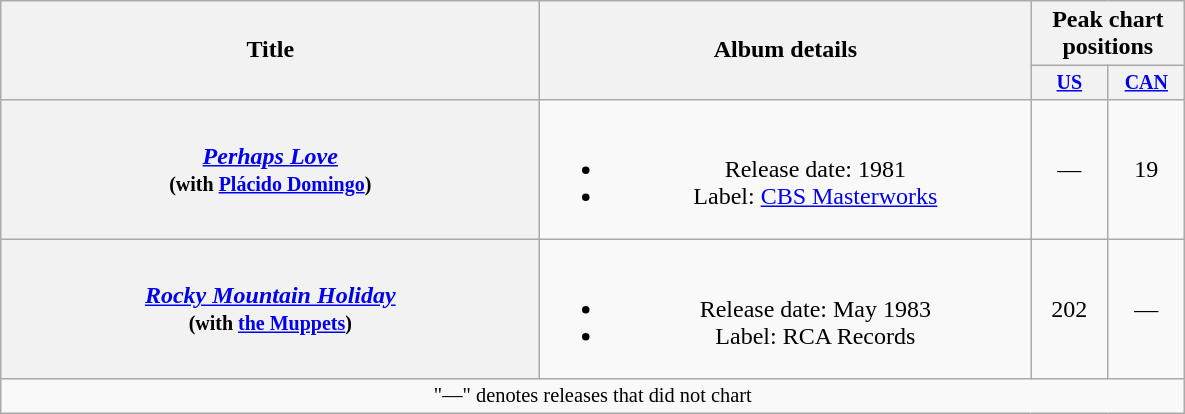<table class="wikitable plainrowheaders" style="text-align:center;">
<tr>
<th rowspan="2" style="width:22em;">Title</th>
<th rowspan="2" style="width:20em;">Album details</th>
<th colspan="2">Peak chart<br>positions</th>
</tr>
<tr style="font-size:smaller;">
<th width="45"><a href='#'>US</a><br></th>
<th width="45"><a href='#'>CAN</a><br></th>
</tr>
<tr>
<th scope="row"><em><a href='#'>Perhaps Love</a></em><br><small>(with <a href='#'>Plácido Domingo</a>)</small></th>
<td><br><ul><li>Release date: 1981</li><li>Label: <a href='#'>CBS Masterworks</a></li></ul></td>
<td>—</td>
<td>19</td>
</tr>
<tr>
<th scope="row"><em><a href='#'>Rocky Mountain Holiday</a></em><br><small>(with <a href='#'>the Muppets</a>)</small></th>
<td><br><ul><li>Release date: May 1983</li><li>Label: RCA Records</li></ul></td>
<td>202</td>
<td>—</td>
</tr>
<tr>
<td colspan="4" style="font-size: 85%">"—" denotes releases that did not chart</td>
</tr>
</table>
